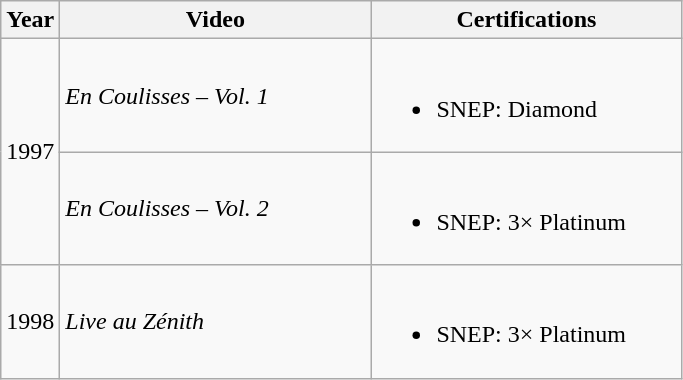<table class="wikitable">
<tr>
<th>Year</th>
<th width="200">Video</th>
<th width="200">Certifications</th>
</tr>
<tr>
<td rowspan="2">1997</td>
<td><em>En Coulisses – Vol. 1</em></td>
<td><br><ul><li>SNEP: Diamond</li></ul></td>
</tr>
<tr>
<td><em>En Coulisses – Vol. 2</em></td>
<td><br><ul><li>SNEP: 3× Platinum</li></ul></td>
</tr>
<tr>
<td>1998</td>
<td><em>Live au Zénith</em></td>
<td><br><ul><li>SNEP: 3× Platinum</li></ul></td>
</tr>
</table>
